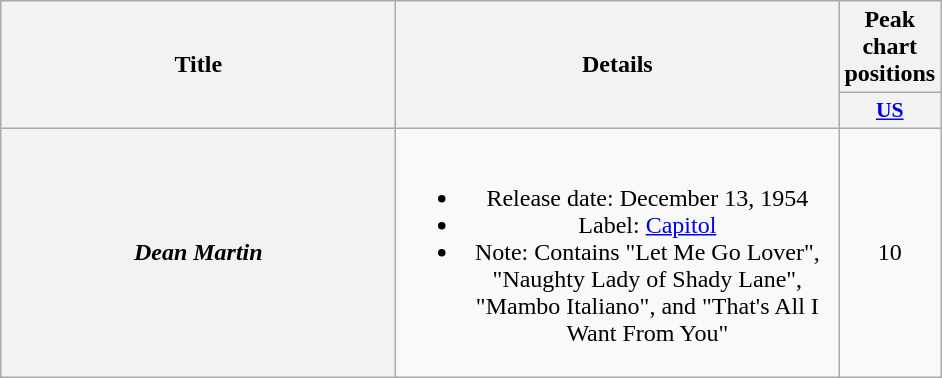<table class="wikitable plainrowheaders" style="text-align:center;">
<tr>
<th scope="col" rowspan="2" style="width:16em;">Title</th>
<th scope="col" rowspan="2" style="width:18em;">Details</th>
<th scope="col" colspan="1">Peak chart positions</th>
</tr>
<tr>
<th scope="col" style="width:3em;font-size:90%;"><a href='#'>US</a><br></th>
</tr>
<tr>
<th scope="row"><strong><em>Dean Martin</em></strong></th>
<td><br><ul><li>Release date: December 13, 1954</li><li>Label: <a href='#'>Capitol</a></li><li>Note: Contains "Let Me Go Lover", "Naughty Lady of Shady Lane", "Mambo Italiano", and "That's All I Want From You"</li></ul></td>
<td>10</td>
</tr>
</table>
